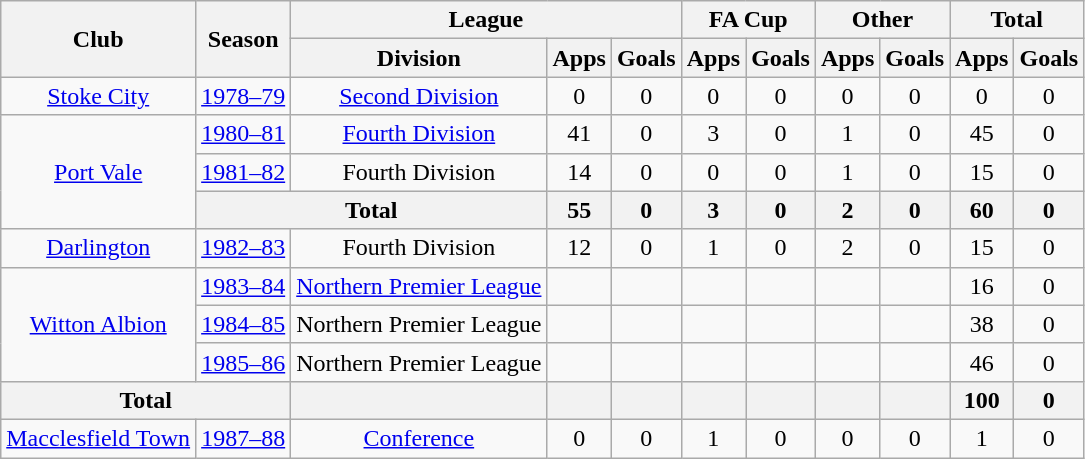<table class="wikitable" style="text-align: center;">
<tr>
<th rowspan="2">Club</th>
<th rowspan="2">Season</th>
<th colspan="3">League</th>
<th colspan="2">FA Cup</th>
<th colspan="2">Other</th>
<th colspan="2">Total</th>
</tr>
<tr>
<th>Division</th>
<th>Apps</th>
<th>Goals</th>
<th>Apps</th>
<th>Goals</th>
<th>Apps</th>
<th>Goals</th>
<th>Apps</th>
<th>Goals</th>
</tr>
<tr>
<td><a href='#'>Stoke City</a></td>
<td><a href='#'>1978–79</a></td>
<td><a href='#'>Second Division</a></td>
<td>0</td>
<td>0</td>
<td>0</td>
<td>0</td>
<td>0</td>
<td>0</td>
<td>0</td>
<td>0</td>
</tr>
<tr>
<td rowspan="3"><a href='#'>Port Vale</a></td>
<td><a href='#'>1980–81</a></td>
<td><a href='#'>Fourth Division</a></td>
<td>41</td>
<td>0</td>
<td>3</td>
<td>0</td>
<td>1</td>
<td>0</td>
<td>45</td>
<td>0</td>
</tr>
<tr>
<td><a href='#'>1981–82</a></td>
<td>Fourth Division</td>
<td>14</td>
<td>0</td>
<td>0</td>
<td>0</td>
<td>1</td>
<td>0</td>
<td>15</td>
<td>0</td>
</tr>
<tr>
<th colspan="2">Total</th>
<th>55</th>
<th>0</th>
<th>3</th>
<th>0</th>
<th>2</th>
<th>0</th>
<th>60</th>
<th>0</th>
</tr>
<tr>
<td><a href='#'>Darlington</a></td>
<td><a href='#'>1982–83</a></td>
<td>Fourth Division</td>
<td>12</td>
<td>0</td>
<td>1</td>
<td>0</td>
<td>2</td>
<td>0</td>
<td>15</td>
<td>0</td>
</tr>
<tr>
<td rowspan="3"><a href='#'>Witton Albion</a></td>
<td><a href='#'>1983–84</a></td>
<td><a href='#'>Northern Premier League</a></td>
<td></td>
<td></td>
<td></td>
<td></td>
<td></td>
<td></td>
<td>16</td>
<td>0</td>
</tr>
<tr>
<td><a href='#'>1984–85</a></td>
<td>Northern Premier League</td>
<td></td>
<td></td>
<td></td>
<td></td>
<td></td>
<td></td>
<td>38</td>
<td>0</td>
</tr>
<tr>
<td><a href='#'>1985–86</a></td>
<td>Northern Premier League</td>
<td></td>
<td></td>
<td></td>
<td></td>
<td></td>
<td></td>
<td>46</td>
<td>0</td>
</tr>
<tr>
<th colspan="2">Total</th>
<th></th>
<th></th>
<th></th>
<th></th>
<th></th>
<th></th>
<th></th>
<th>100</th>
<th>0</th>
</tr>
<tr>
<td><a href='#'>Macclesfield Town</a></td>
<td><a href='#'>1987–88</a></td>
<td><a href='#'>Conference</a></td>
<td>0</td>
<td>0</td>
<td>1</td>
<td>0</td>
<td>0</td>
<td>0</td>
<td>1</td>
<td>0</td>
</tr>
</table>
